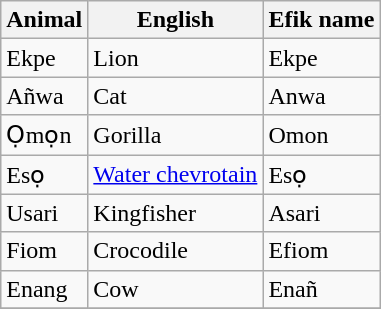<table class="wikitable">
<tr>
<th>Animal</th>
<th>English</th>
<th>Efik name</th>
</tr>
<tr>
<td>Ekpe</td>
<td>Lion</td>
<td>Ekpe</td>
</tr>
<tr>
<td>Añwa</td>
<td>Cat</td>
<td>Anwa</td>
</tr>
<tr>
<td>Ọmọn</td>
<td>Gorilla</td>
<td>Omon</td>
</tr>
<tr>
<td>Esọ</td>
<td><a href='#'>Water chevrotain</a></td>
<td>Esọ</td>
</tr>
<tr>
<td>Usari</td>
<td>Kingfisher</td>
<td>Asari</td>
</tr>
<tr>
<td>Fiom</td>
<td>Crocodile</td>
<td>Efiom</td>
</tr>
<tr>
<td>Enang</td>
<td>Cow</td>
<td>Enañ</td>
</tr>
<tr>
</tr>
</table>
